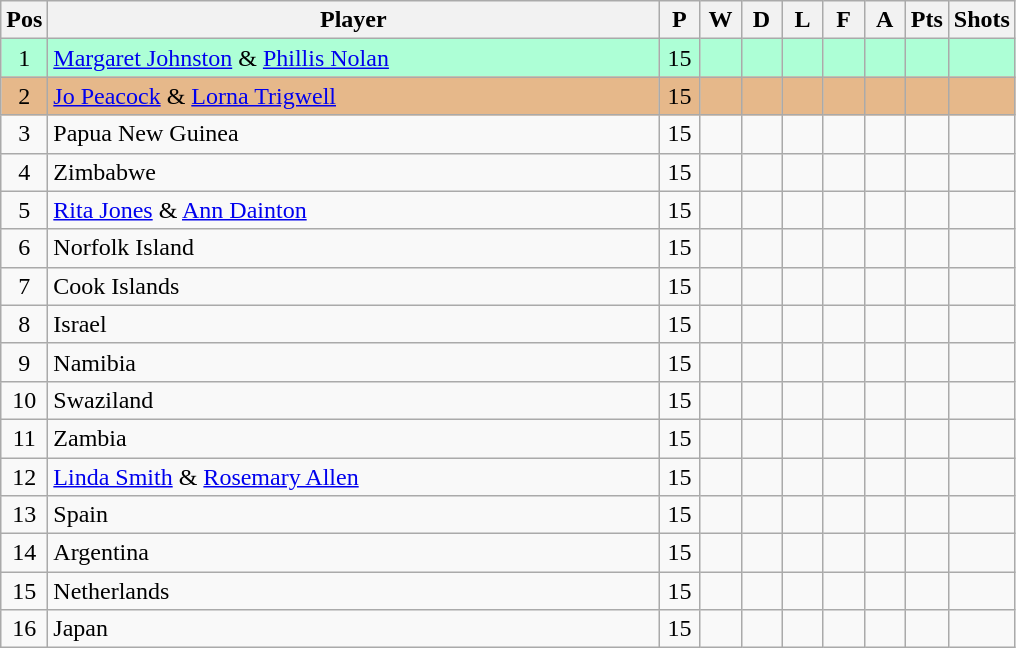<table class="wikitable" style="font-size: 100%">
<tr>
<th width=20>Pos</th>
<th width=400>Player</th>
<th width=20>P</th>
<th width=20>W</th>
<th width=20>D</th>
<th width=20>L</th>
<th width=20>F</th>
<th width=20>A</th>
<th width=20>Pts</th>
<th width=30>Shots</th>
</tr>
<tr align=center style="background: #ADFFD6;">
<td>1</td>
<td align="left"> <a href='#'>Margaret Johnston</a> & <a href='#'>Phillis Nolan</a></td>
<td>15</td>
<td></td>
<td></td>
<td></td>
<td></td>
<td></td>
<td></td>
<td></td>
</tr>
<tr align=center style="background: #E6B88A;">
<td>2</td>
<td align="left"> <a href='#'>Jo Peacock</a> & <a href='#'>Lorna Trigwell</a></td>
<td>15</td>
<td></td>
<td></td>
<td></td>
<td></td>
<td></td>
<td></td>
<td></td>
</tr>
<tr align=center>
<td>3</td>
<td align="left"> Papua New Guinea</td>
<td>15</td>
<td></td>
<td></td>
<td></td>
<td></td>
<td></td>
<td></td>
<td></td>
</tr>
<tr align=center>
<td>4</td>
<td align="left"> Zimbabwe</td>
<td>15</td>
<td></td>
<td></td>
<td></td>
<td></td>
<td></td>
<td></td>
<td></td>
</tr>
<tr align=center>
<td>5</td>
<td align="left"> <a href='#'>Rita Jones</a> & <a href='#'>Ann Dainton</a></td>
<td>15</td>
<td></td>
<td></td>
<td></td>
<td></td>
<td></td>
<td></td>
<td></td>
</tr>
<tr align=center>
<td>6</td>
<td align="left"> Norfolk Island</td>
<td>15</td>
<td></td>
<td></td>
<td></td>
<td></td>
<td></td>
<td></td>
<td></td>
</tr>
<tr align=center>
<td>7</td>
<td align="left"> Cook Islands</td>
<td>15</td>
<td></td>
<td></td>
<td></td>
<td></td>
<td></td>
<td></td>
<td></td>
</tr>
<tr align=center>
<td>8</td>
<td align="left"> Israel</td>
<td>15</td>
<td></td>
<td></td>
<td></td>
<td></td>
<td></td>
<td></td>
<td></td>
</tr>
<tr align=center>
<td>9</td>
<td align="left"> Namibia</td>
<td>15</td>
<td></td>
<td></td>
<td></td>
<td></td>
<td></td>
<td></td>
<td></td>
</tr>
<tr align=center>
<td>10</td>
<td align="left"> Swaziland</td>
<td>15</td>
<td></td>
<td></td>
<td></td>
<td></td>
<td></td>
<td></td>
<td></td>
</tr>
<tr align=center>
<td>11</td>
<td align="left"> Zambia</td>
<td>15</td>
<td></td>
<td></td>
<td></td>
<td></td>
<td></td>
<td></td>
<td></td>
</tr>
<tr align=center>
<td>12</td>
<td align="left"> <a href='#'>Linda Smith</a> & <a href='#'>Rosemary Allen</a></td>
<td>15</td>
<td></td>
<td></td>
<td></td>
<td></td>
<td></td>
<td></td>
<td></td>
</tr>
<tr align=center>
<td>13</td>
<td align="left"> Spain</td>
<td>15</td>
<td></td>
<td></td>
<td></td>
<td></td>
<td></td>
<td></td>
<td></td>
</tr>
<tr align=center>
<td>14</td>
<td align="left"> Argentina</td>
<td>15</td>
<td></td>
<td></td>
<td></td>
<td></td>
<td></td>
<td></td>
<td></td>
</tr>
<tr align=center>
<td>15</td>
<td align="left"> Netherlands</td>
<td>15</td>
<td></td>
<td></td>
<td></td>
<td></td>
<td></td>
<td></td>
<td></td>
</tr>
<tr align=center>
<td>16</td>
<td align="left"> Japan</td>
<td>15</td>
<td></td>
<td></td>
<td></td>
<td></td>
<td></td>
<td></td>
<td></td>
</tr>
</table>
